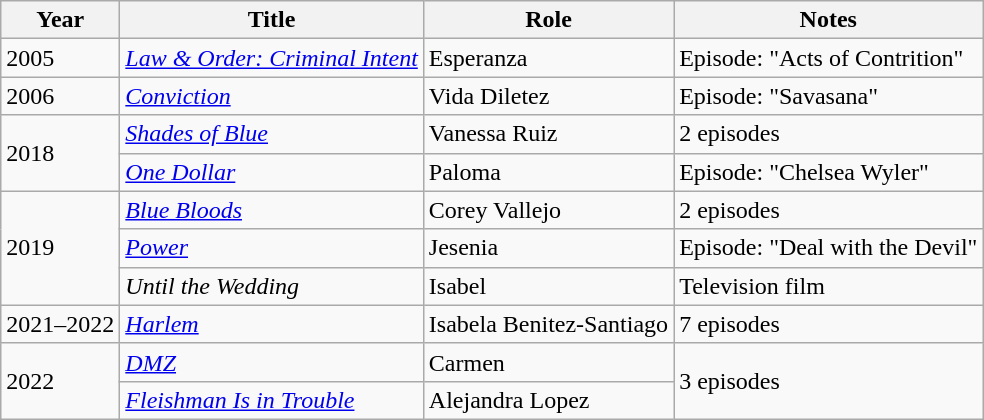<table class="wikitable sortable">
<tr>
<th>Year</th>
<th>Title</th>
<th>Role</th>
<th>Notes</th>
</tr>
<tr>
<td>2005</td>
<td><em><a href='#'>Law & Order: Criminal Intent</a></em></td>
<td>Esperanza</td>
<td>Episode: "Acts of Contrition"</td>
</tr>
<tr>
<td>2006</td>
<td><a href='#'><em>Conviction</em></a></td>
<td>Vida Diletez</td>
<td>Episode: "Savasana"</td>
</tr>
<tr>
<td rowspan="2">2018</td>
<td><a href='#'><em>Shades of Blue</em></a></td>
<td>Vanessa Ruiz</td>
<td>2 episodes</td>
</tr>
<tr>
<td><a href='#'><em>One Dollar</em></a></td>
<td>Paloma</td>
<td>Episode: "Chelsea Wyler"</td>
</tr>
<tr>
<td rowspan="3">2019</td>
<td><a href='#'><em>Blue Bloods</em></a></td>
<td>Corey Vallejo</td>
<td>2 episodes</td>
</tr>
<tr>
<td><a href='#'><em>Power</em></a></td>
<td>Jesenia</td>
<td>Episode: "Deal with the Devil"</td>
</tr>
<tr>
<td><em>Until the Wedding</em></td>
<td>Isabel</td>
<td>Television film</td>
</tr>
<tr>
<td>2021–2022</td>
<td><a href='#'><em>Harlem</em></a></td>
<td>Isabela Benitez-Santiago</td>
<td>7 episodes</td>
</tr>
<tr>
<td rowspan="2">2022</td>
<td><a href='#'><em>DMZ</em></a></td>
<td>Carmen</td>
<td rowspan="2">3 episodes</td>
</tr>
<tr>
<td><a href='#'><em>Fleishman Is in Trouble</em></a></td>
<td>Alejandra Lopez</td>
</tr>
</table>
